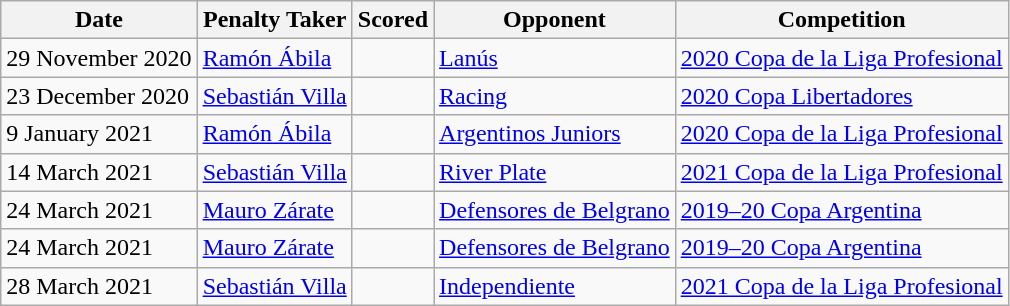<table class="wikitable">
<tr>
<th>Date</th>
<th>Penalty Taker</th>
<th>Scored</th>
<th>Opponent</th>
<th>Competition</th>
</tr>
<tr>
<td>29 November 2020</td>
<td><a href='#'>Ramón Ábila</a></td>
<td></td>
<td><a href='#'>Lanús</a></td>
<td><a href='#'>2020 Copa de la Liga Profesional</a></td>
</tr>
<tr>
<td>23 December 2020</td>
<td><a href='#'>Sebastián Villa</a></td>
<td></td>
<td><a href='#'>Racing</a></td>
<td><a href='#'>2020 Copa Libertadores</a></td>
</tr>
<tr>
<td>9 January 2021</td>
<td><a href='#'>Ramón Ábila</a></td>
<td></td>
<td><a href='#'>Argentinos Juniors</a></td>
<td><a href='#'>2020 Copa de la Liga Profesional</a></td>
</tr>
<tr>
<td>14 March 2021</td>
<td><a href='#'>Sebastián Villa</a></td>
<td></td>
<td><a href='#'>River Plate</a></td>
<td><a href='#'>2021 Copa de la Liga Profesional</a></td>
</tr>
<tr>
<td>24 March 2021</td>
<td><a href='#'>Mauro Zárate</a></td>
<td></td>
<td><a href='#'>Defensores de Belgrano</a></td>
<td><a href='#'>2019–20 Copa Argentina</a></td>
</tr>
<tr>
<td>24 March 2021</td>
<td><a href='#'>Mauro Zárate</a></td>
<td></td>
<td><a href='#'>Defensores de Belgrano</a></td>
<td><a href='#'>2019–20 Copa Argentina</a></td>
</tr>
<tr>
<td>28 March 2021</td>
<td><a href='#'>Sebastián Villa</a></td>
<td></td>
<td><a href='#'>Independiente</a></td>
<td><a href='#'>2021 Copa de la Liga Profesional</a></td>
</tr>
</table>
